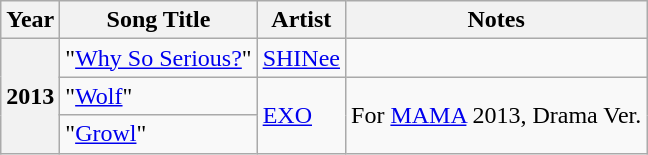<table class="wikitable plainrowheaders">
<tr>
<th scope="col">Year</th>
<th scope="col">Song Title</th>
<th scope="col">Artist</th>
<th scope="col">Notes</th>
</tr>
<tr>
<th scope="row" rowspan="3">2013</th>
<td>"<a href='#'>Why So Serious?</a>"</td>
<td><a href='#'>SHINee</a></td>
<td></td>
</tr>
<tr>
<td>"<a href='#'>Wolf</a>"</td>
<td rowspan="2"><a href='#'>EXO</a></td>
<td rowspan="2">For <a href='#'>MAMA</a> 2013, Drama Ver.</td>
</tr>
<tr>
<td>"<a href='#'>Growl</a>"</td>
</tr>
</table>
